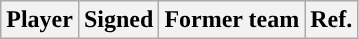<table class="wikitable sortable sortable" style="text-align: center">
<tr>
<th>Player</th>
<th>Signed</th>
<th>Former team</th>
<th>Ref.</th>
</tr>
</table>
